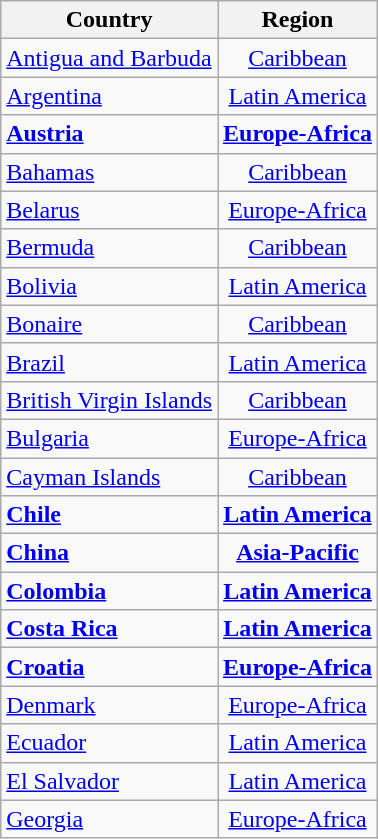<table class="wikitable sortable" style="text-align:center;">
<tr>
<th>Country</th>
<th>Region</th>
</tr>
<tr>
<td align="left"> <a href='#'>Antigua and Barbuda</a></td>
<td><a href='#'>Caribbean</a></td>
</tr>
<tr>
<td align="left"> <a href='#'>Argentina</a></td>
<td><a href='#'>Latin America</a></td>
</tr>
<tr>
<td align="left"><strong> <a href='#'>Austria</a></strong></td>
<td><strong><a href='#'>Europe-Africa</a></strong></td>
</tr>
<tr>
<td align="left"> <a href='#'>Bahamas</a></td>
<td><a href='#'>Caribbean</a></td>
</tr>
<tr>
<td align="left"> <a href='#'>Belarus</a></td>
<td><a href='#'>Europe-Africa</a></td>
</tr>
<tr>
<td align="left"> <a href='#'>Bermuda</a></td>
<td><a href='#'>Caribbean</a></td>
</tr>
<tr>
<td align="left"> <a href='#'>Bolivia</a></td>
<td><a href='#'>Latin America</a></td>
</tr>
<tr>
<td align="left"> <a href='#'>Bonaire</a></td>
<td><a href='#'>Caribbean</a></td>
</tr>
<tr>
<td align="left"> <a href='#'>Brazil</a></td>
<td><a href='#'>Latin America</a></td>
</tr>
<tr>
<td align="left"> <a href='#'>British Virgin Islands</a></td>
<td><a href='#'>Caribbean</a></td>
</tr>
<tr>
<td align="left"> <a href='#'>Bulgaria</a></td>
<td><a href='#'>Europe-Africa</a></td>
</tr>
<tr>
<td align="left"> <a href='#'>Cayman Islands</a></td>
<td><a href='#'>Caribbean</a></td>
</tr>
<tr>
<td align="left"><strong> <a href='#'>Chile</a></strong></td>
<td><strong><a href='#'>Latin America</a></strong></td>
</tr>
<tr>
<td align="left"><strong> <a href='#'>China</a></strong></td>
<td><strong><a href='#'>Asia-Pacific</a></strong></td>
</tr>
<tr>
<td align="left"><strong> <a href='#'>Colombia</a></strong></td>
<td><strong><a href='#'>Latin America</a></strong></td>
</tr>
<tr>
<td align="left"><strong> <a href='#'>Costa Rica</a></strong></td>
<td><strong><a href='#'>Latin America</a></strong></td>
</tr>
<tr>
<td align="left"><strong> <a href='#'>Croatia</a></strong></td>
<td><strong><a href='#'>Europe-Africa</a></strong></td>
</tr>
<tr>
<td align="left"> <a href='#'>Denmark</a></td>
<td><a href='#'>Europe-Africa</a></td>
</tr>
<tr>
<td align="left"> <a href='#'>Ecuador</a></td>
<td><a href='#'>Latin America</a></td>
</tr>
<tr>
<td align="left"> <a href='#'>El Salvador</a></td>
<td><a href='#'>Latin America</a></td>
</tr>
<tr>
<td align="left"> <a href='#'>Georgia</a></td>
<td><a href='#'>Europe-Africa</a></td>
</tr>
</table>
